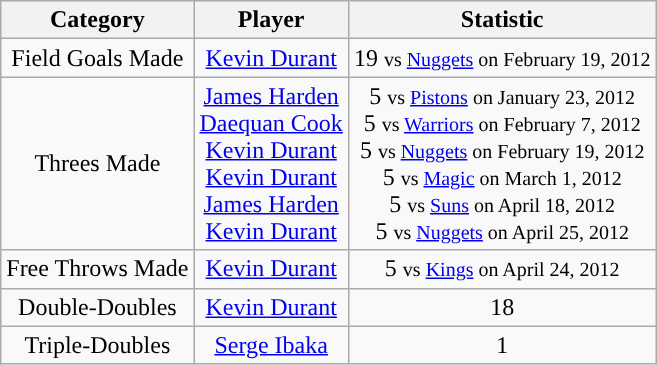<table class="wikitable sortable sortable" style="text-align: center">
<tr>
<th>Category</th>
<th>Player</th>
<th>Statistic</th>
</tr>
<tr style="text-align: center">
<td>Field Goals Made</td>
<td><a href='#'>Kevin Durant</a></td>
<td>19 <small>vs <a href='#'>Nuggets</a> on February 19, 2012</small></td>
</tr>
<tr style="text-align: center">
<td>Threes Made</td>
<td><a href='#'>James Harden</a><br><a href='#'>Daequan Cook</a><br><a href='#'>Kevin Durant</a><br><a href='#'>Kevin Durant</a><br><a href='#'>James Harden</a><br><a href='#'>Kevin Durant</a></td>
<td>5 <small>vs <a href='#'>Pistons</a> on January 23, 2012</small><br>5 <small>vs <a href='#'>Warriors</a> on February 7, 2012</small><br>5 <small>vs <a href='#'>Nuggets</a> on February 19, 2012</small><br>5 <small>vs <a href='#'>Magic</a> on March 1, 2012</small><br>5 <small>vs <a href='#'>Suns</a> on April 18, 2012</small><br>5 <small>vs <a href='#'>Nuggets</a> on April 25, 2012</small></td>
</tr>
<tr style="text-align: center">
<td>Free Throws Made</td>
<td><a href='#'>Kevin Durant</a></td>
<td>5 <small>vs <a href='#'>Kings</a> on April 24, 2012</small></td>
</tr>
<tr style="text-align: center">
<td>Double-Doubles</td>
<td><a href='#'>Kevin Durant</a></td>
<td>18</td>
</tr>
<tr style="text-align: center">
<td>Triple-Doubles</td>
<td><a href='#'>Serge Ibaka</a></td>
<td>1</td>
</tr>
</table>
